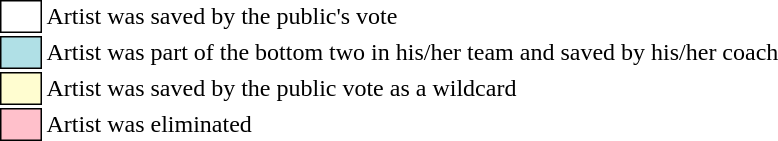<table class="toccolours" style="font-size: 100%; white-space: nowrap;">
<tr>
<td style="background-color:nocolor; border: 1px solid black">      </td>
<td>Artist was saved by the public's vote</td>
</tr>
<tr>
<td style="background-color:#B0E0E6; border: 1px solid black">      </td>
<td>Artist was part of the bottom two in his/her team and saved by his/her coach</td>
</tr>
<tr>
<td style="background-color:#FFFDD0; border: 1px solid black">      </td>
<td>Artist was saved by the public vote as a wildcard</td>
</tr>
<tr>
<td style="background-color:pink; border: 1px solid black">      </td>
<td>Artist was eliminated</td>
</tr>
<tr>
</tr>
</table>
